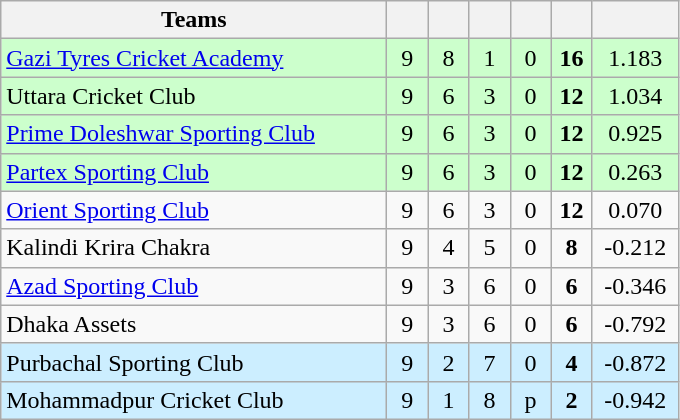<table class="wikitable" style="text-align:center">
<tr>
<th style="width:250px">Teams</th>
<th width="20"></th>
<th width="20"></th>
<th width="20"></th>
<th width="20"></th>
<th width="20"></th>
<th width="50"></th>
</tr>
<tr style="background:#cfc">
<td style="text-align:left;"><a href='#'>Gazi Tyres Cricket Academy</a></td>
<td>9</td>
<td>8</td>
<td>1</td>
<td>0</td>
<td><strong>16</strong></td>
<td>1.183</td>
</tr>
<tr style="background:#cfc">
<td style="text-align:left;">Uttara Cricket Club</td>
<td>9</td>
<td>6</td>
<td>3</td>
<td>0</td>
<td><strong>12</strong></td>
<td>1.034</td>
</tr>
<tr style="background:#cfc">
<td style="text-align:left;"><a href='#'>Prime Doleshwar Sporting Club</a></td>
<td>9</td>
<td>6</td>
<td>3</td>
<td>0</td>
<td><strong>12</strong></td>
<td>0.925</td>
</tr>
<tr style="background:#cfc">
<td style="text-align:left;"><a href='#'>Partex Sporting Club</a></td>
<td>9</td>
<td>6</td>
<td>3</td>
<td>0</td>
<td><strong>12</strong></td>
<td>0.263</td>
</tr>
<tr>
<td style="text-align:left;"><a href='#'>Orient Sporting Club</a></td>
<td>9</td>
<td>6</td>
<td>3</td>
<td>0</td>
<td><strong>12</strong></td>
<td>0.070</td>
</tr>
<tr>
<td style="text-align:left;">Kalindi Krira Chakra</td>
<td>9</td>
<td>4</td>
<td>5</td>
<td>0</td>
<td><strong>8</strong></td>
<td>-0.212</td>
</tr>
<tr>
<td style="text-align:left;"><a href='#'>Azad Sporting Club</a></td>
<td>9</td>
<td>3</td>
<td>6</td>
<td>0</td>
<td><strong>6</strong></td>
<td>-0.346</td>
</tr>
<tr>
<td style="text-align:left;">Dhaka Assets</td>
<td>9</td>
<td>3</td>
<td>6</td>
<td>0</td>
<td><strong>6</strong></td>
<td>-0.792</td>
</tr>
<tr style="background:#cef">
<td style="text-align:left;">Purbachal Sporting Club</td>
<td>9</td>
<td>2</td>
<td>7</td>
<td>0</td>
<td><strong>4</strong></td>
<td>-0.872</td>
</tr>
<tr style="background:#cef">
<td style="text-align:left;">Mohammadpur Cricket Club</td>
<td>9</td>
<td>1</td>
<td>8</td>
<td>p</td>
<td><strong>2</strong></td>
<td>-0.942</td>
</tr>
</table>
